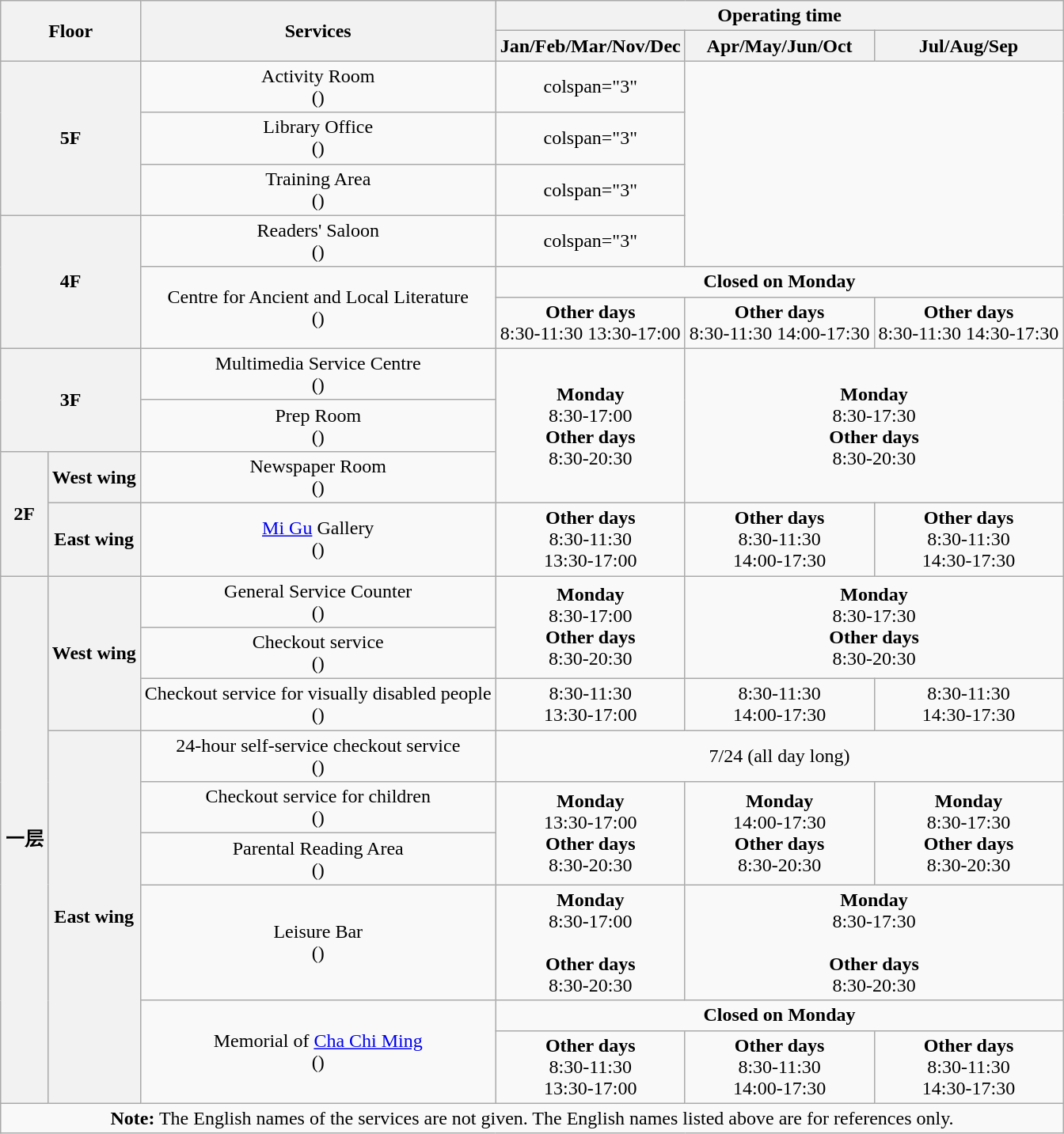<table class="wikitable" style="margin: 1em auto 1em auto; text-align:center">
<tr>
<th colspan="2" rowspan="2">Floor</th>
<th rowspan="2">Services</th>
<th colspan="3">Operating time</th>
</tr>
<tr>
<th>Jan/Feb/Mar/Nov/Dec</th>
<th>Apr/May/Jun/Oct</th>
<th>Jul/Aug/Sep</th>
</tr>
<tr>
<th colspan="2" rowspan="3">5F</th>
<td>Activity Room<br>()</td>
<td>colspan="3" </td>
</tr>
<tr>
<td>Library Office<br>()</td>
<td>colspan="3" </td>
</tr>
<tr>
<td>Training Area<br>()</td>
<td>colspan="3" </td>
</tr>
<tr>
<th colspan="2" rowspan="3">4F</th>
<td>Readers' Saloon<br>()</td>
<td>colspan="3" </td>
</tr>
<tr>
<td rowspan="2">Centre for Ancient and Local Literature<br>()</td>
<td colspan="3"><strong>Closed on Monday</strong></td>
</tr>
<tr>
<td><strong>Other days</strong><br>8:30-11:30
13:30-17:00</td>
<td><strong>Other days</strong><br>8:30-11:30
14:00-17:30</td>
<td><strong>Other days</strong><br>8:30-11:30
14:30-17:30</td>
</tr>
<tr>
<th colspan="2" rowspan="2">3F</th>
<td>Multimedia Service Centre<br>()</td>
<td rowspan="3"><strong>Monday</strong><br>8:30-17:00<br><strong>Other days</strong><br>8:30-20:30</td>
<td colspan="2" rowspan="3"><strong>Monday</strong><br>8:30-17:30<br><strong>Other days</strong><br>8:30-20:30</td>
</tr>
<tr>
<td>Prep Room<br>()</td>
</tr>
<tr>
<th rowspan="2">2F</th>
<th>West wing</th>
<td>Newspaper Room<br>()</td>
</tr>
<tr>
<th>East wing</th>
<td><a href='#'>Mi Gu</a> Gallery<br>()</td>
<td><strong>Other days</strong><br>8:30-11:30<br>13:30-17:00</td>
<td><strong>Other days</strong><br>8:30-11:30<br>14:00-17:30</td>
<td><strong>Other days</strong><br>8:30-11:30<br>14:30-17:30</td>
</tr>
<tr>
<th rowspan="9">一层</th>
<th rowspan="3">West wing</th>
<td>General Service Counter<br>()</td>
<td rowspan="2"><strong>Monday</strong><br>8:30-17:00<br><strong>Other days</strong><br>8:30-20:30</td>
<td colspan="2" rowspan="2"><strong>Monday</strong><br>8:30-17:30<br><strong>Other days</strong><br>8:30-20:30</td>
</tr>
<tr>
<td>Checkout service<br>()</td>
</tr>
<tr>
<td>Checkout service for visually disabled people<br>()</td>
<td>8:30-11:30<br>13:30-17:00</td>
<td>8:30-11:30<br>14:00-17:30</td>
<td>8:30-11:30<br>14:30-17:30</td>
</tr>
<tr>
<th rowspan="6">East wing</th>
<td>24-hour self-service checkout service<br>()</td>
<td colspan="3">7/24 (all day long)</td>
</tr>
<tr>
<td>Checkout service for children<br>()</td>
<td rowspan="2"><strong>Monday</strong><br>13:30-17:00<br><strong>Other days</strong><br>8:30-20:30</td>
<td rowspan="2"><strong>Monday</strong><br>14:00-17:30<br><strong>Other days</strong><br>8:30-20:30</td>
<td rowspan="2"><strong>Monday</strong><br>8:30-17:30<br><strong>Other days</strong><br>8:30-20:30</td>
</tr>
<tr>
<td>Parental Reading Area<br>()</td>
</tr>
<tr>
<td>Leisure Bar<br>()</td>
<td><strong>Monday</strong><br>8:30-17:00<br><strong><br>Other days</strong><br>8:30-20:30</td>
<td colspan="2"><strong>Monday</strong><br>8:30-17:30<br><strong><br>Other days</strong><br>8:30-20:30</td>
</tr>
<tr>
<td rowspan="2">Memorial of <a href='#'>Cha Chi Ming</a><br>()</td>
<td colspan="3"><strong>Closed on Monday</strong></td>
</tr>
<tr>
<td><strong>Other days</strong><br>8:30-11:30<br>13:30-17:00</td>
<td><strong>Other days</strong><br>8:30-11:30<br>14:00-17:30</td>
<td><strong>Other days</strong><br>8:30-11:30<br>14:30-17:30</td>
</tr>
<tr>
<td colspan="6"><strong>Note:</strong> The English names of the services are not given. The English names listed above are for references only.</td>
</tr>
</table>
